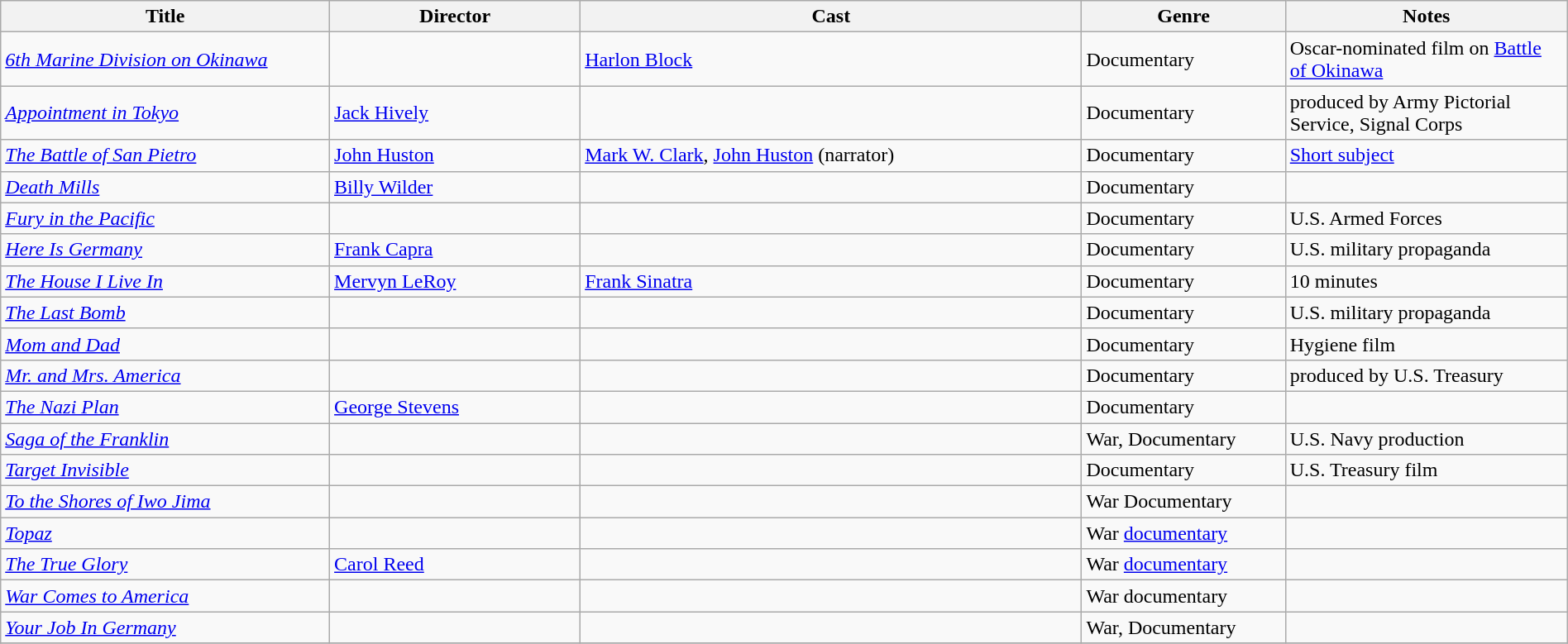<table class="wikitable" style="width:100%;">
<tr>
<th style="width:21%;">Title</th>
<th style="width:16%;">Director</th>
<th style="width:32%;">Cast</th>
<th style="width:13%;">Genre</th>
<th style="width:18%;">Notes</th>
</tr>
<tr>
<td><em><a href='#'>6th Marine Division on Okinawa</a></em></td>
<td></td>
<td><a href='#'>Harlon Block</a></td>
<td>Documentary</td>
<td>Oscar-nominated film on <a href='#'>Battle of Okinawa</a></td>
</tr>
<tr>
<td><em><a href='#'>Appointment in Tokyo</a></em></td>
<td><a href='#'>Jack Hively</a></td>
<td></td>
<td>Documentary</td>
<td>produced by Army Pictorial Service, Signal Corps</td>
</tr>
<tr>
<td><em><a href='#'>The Battle of San Pietro</a></em></td>
<td><a href='#'>John Huston</a></td>
<td><a href='#'>Mark W. Clark</a>, <a href='#'>John Huston</a> (narrator)</td>
<td>Documentary</td>
<td><a href='#'>Short subject</a></td>
</tr>
<tr>
<td><em><a href='#'>Death Mills</a></em></td>
<td><a href='#'>Billy Wilder</a></td>
<td></td>
<td>Documentary</td>
<td></td>
</tr>
<tr>
<td><em><a href='#'>Fury in the Pacific</a></em></td>
<td></td>
<td></td>
<td>Documentary</td>
<td>U.S. Armed Forces</td>
</tr>
<tr>
<td><em><a href='#'>Here Is Germany</a></em></td>
<td><a href='#'>Frank Capra</a></td>
<td></td>
<td>Documentary</td>
<td>U.S. military propaganda</td>
</tr>
<tr>
<td><em><a href='#'>The House I Live In</a></em></td>
<td><a href='#'>Mervyn LeRoy</a></td>
<td><a href='#'>Frank Sinatra</a></td>
<td>Documentary</td>
<td>10 minutes</td>
</tr>
<tr>
<td><em><a href='#'>The Last Bomb</a></em></td>
<td></td>
<td></td>
<td>Documentary</td>
<td>U.S. military propaganda</td>
</tr>
<tr>
<td><em><a href='#'>Mom and Dad</a></em></td>
<td></td>
<td></td>
<td>Documentary</td>
<td>Hygiene film</td>
</tr>
<tr>
<td><em><a href='#'>Mr. and Mrs. America</a></em></td>
<td></td>
<td></td>
<td>Documentary</td>
<td>produced by U.S. Treasury</td>
</tr>
<tr>
<td><em><a href='#'>The Nazi Plan</a></em></td>
<td><a href='#'>George Stevens</a></td>
<td></td>
<td>Documentary</td>
<td></td>
</tr>
<tr>
<td><em><a href='#'>Saga of the Franklin</a></em></td>
<td></td>
<td></td>
<td>War, Documentary</td>
<td>U.S. Navy production</td>
</tr>
<tr>
<td><em><a href='#'>Target Invisible</a></em></td>
<td></td>
<td></td>
<td>Documentary</td>
<td>U.S. Treasury film</td>
</tr>
<tr>
<td><em><a href='#'>To the Shores of Iwo Jima</a></em></td>
<td></td>
<td></td>
<td>War Documentary</td>
<td></td>
</tr>
<tr>
<td><em><a href='#'>Topaz</a></em></td>
<td></td>
<td></td>
<td>War <a href='#'>documentary</a></td>
<td></td>
</tr>
<tr>
<td><em><a href='#'>The True Glory</a></em></td>
<td><a href='#'>Carol Reed</a></td>
<td></td>
<td>War <a href='#'>documentary</a></td>
<td></td>
</tr>
<tr>
<td><em><a href='#'>War Comes to America</a></em></td>
<td></td>
<td></td>
<td>War documentary</td>
<td></td>
</tr>
<tr>
<td><em><a href='#'>Your Job In Germany</a></em></td>
<td></td>
<td></td>
<td>War, Documentary</td>
<td></td>
</tr>
<tr>
</tr>
</table>
